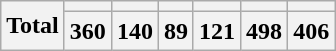<table class="wikitable" style="text-align: center; font-size: 100%;">
<tr>
<th rowspan=2>Total</th>
<th></th>
<th></th>
<th></th>
<th></th>
<th></th>
<th></th>
</tr>
<tr>
<th>360</th>
<th>140</th>
<th>89</th>
<th>121</th>
<th>498</th>
<th>406</th>
</tr>
</table>
